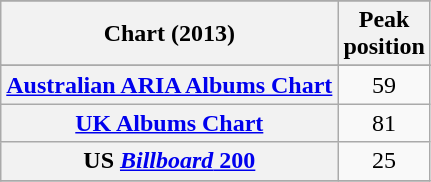<table class="wikitable sortable plainrowheaders" style="text-align: center">
<tr>
</tr>
<tr>
<th scope="col">Chart (2013)</th>
<th scope="col">Peak<br>position</th>
</tr>
<tr>
</tr>
<tr>
<th scope="row"><a href='#'>Australian ARIA Albums Chart</a></th>
<td style="text-align:center;">59</td>
</tr>
<tr>
<th scope="row"><a href='#'>UK Albums Chart</a></th>
<td style="text-align:center;">81</td>
</tr>
<tr>
<th scope="row">US <a href='#'><em>Billboard</em> 200</a></th>
<td style="text-align:center;">25</td>
</tr>
<tr>
</tr>
</table>
